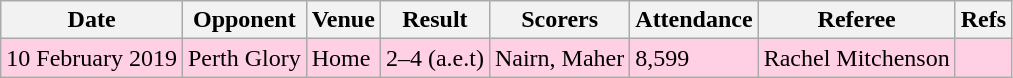<table class="wikitable">
<tr>
<th>Date</th>
<th>Opponent</th>
<th>Venue</th>
<th>Result</th>
<th>Scorers</th>
<th>Attendance</th>
<th>Referee</th>
<th>Refs</th>
</tr>
<tr bgcolor = "#ffd0e3">
<td>10 February 2019</td>
<td>Perth Glory</td>
<td>Home</td>
<td>2–4 (a.e.t)</td>
<td>Nairn, Maher</td>
<td>8,599</td>
<td>Rachel Mitchenson</td>
<td></td>
</tr>
</table>
